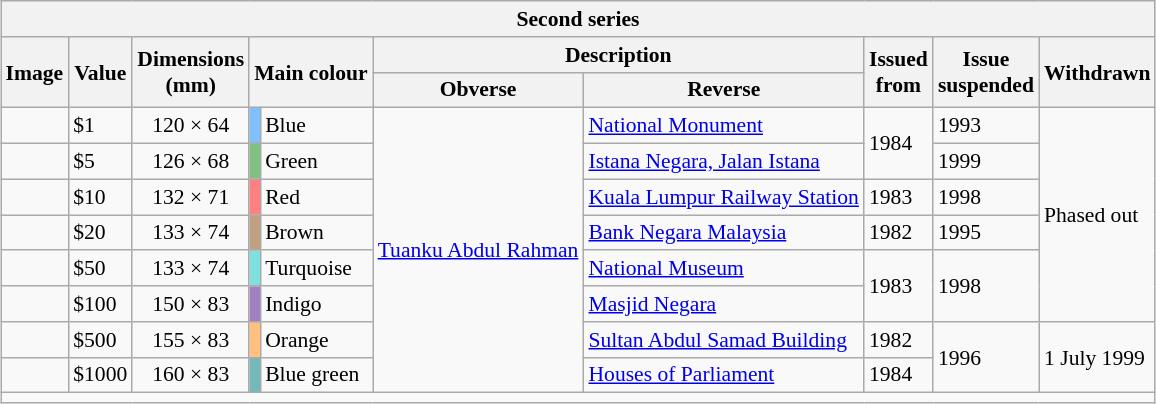<table class="wikitable" style="margin:auto; font-size:90%; border-width:1px;">
<tr>
<th colspan=10>Second series</th>
</tr>
<tr>
<th rowspan=2>Image</th>
<th rowspan=2>Value</th>
<th rowspan=2>Dimensions<br>(mm)</th>
<th rowspan=2 colspan=2>Main colour</th>
<th colspan=2>Description</th>
<th rowspan=2>Issued<br>from</th>
<th rowspan=2>Issue<br>suspended</th>
<th rowspan=2>Withdrawn</th>
</tr>
<tr>
<th>Obverse</th>
<th>Reverse</th>
</tr>
<tr>
<td></td>
<td>$1</td>
<td align=center>120 × 64</td>
<td style="background:#80C0FF;"></td>
<td>Blue</td>
<td rowspan=8><a href='#'>Tuanku Abdul Rahman</a></td>
<td><a href='#'>National Monument</a></td>
<td rowspan=2>1984</td>
<td>1993</td>
<td rowspan=6>Phased out</td>
</tr>
<tr>
<td><br></td>
<td>$5</td>
<td align=center>126 × 68</td>
<td style="background:#80C080;"></td>
<td>Green</td>
<td><a href='#'>Istana Negara, Jalan Istana</a></td>
<td>1999</td>
</tr>
<tr>
<td></td>
<td>$10</td>
<td align=center>132 × 71</td>
<td style="background:#FF8080;"></td>
<td>Red</td>
<td><a href='#'>Kuala Lumpur Railway Station</a></td>
<td>1983</td>
<td>1998</td>
</tr>
<tr>
<td></td>
<td>$20</td>
<td align=center>133 × 74</td>
<td style="background:#C0A080;"></td>
<td>Brown</td>
<td><a href='#'>Bank Negara Malaysia</a></td>
<td>1982</td>
<td>1995</td>
</tr>
<tr>
<td></td>
<td>$50</td>
<td align=center>133 × 74</td>
<td style="background:#80E0E0;"></td>
<td>Turquoise</td>
<td><a href='#'>National Museum</a></td>
<td rowspan=2>1983</td>
<td rowspan=2>1998</td>
</tr>
<tr>
<td></td>
<td>$100</td>
<td align=center>150 × 83</td>
<td style="background:#A080C0;"></td>
<td>Indigo</td>
<td><a href='#'>Masjid Negara</a></td>
</tr>
<tr>
<td></td>
<td>$500</td>
<td align=center>155 × 83</td>
<td style="background:#FFC080;"></td>
<td>Orange</td>
<td><a href='#'>Sultan Abdul Samad Building</a></td>
<td>1982</td>
<td rowspan=2>1996</td>
<td rowspan=2>1 July 1999</td>
</tr>
<tr>
<td></td>
<td>$1000</td>
<td align=center>160 × 83</td>
<td style="background:#73B9B9;"></td>
<td>Blue green</td>
<td><a href='#'>Houses of Parliament</a></td>
<td>1984</td>
</tr>
<tr>
<td colspan=10></td>
</tr>
</table>
